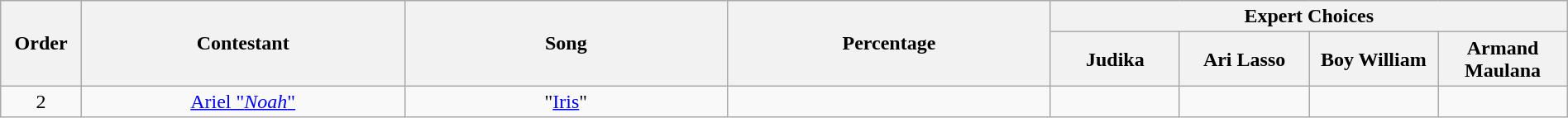<table class="wikitable" style="text-align:center; width:100%;">
<tr>
<th scope="col" rowspan="2" style="width:05%;">Order</th>
<th scope="col" rowspan="2" style="width:20%;">Contestant</th>
<th scope="col" rowspan="2" style="width:20%;">Song</th>
<th scope="col" rowspan="2" style="width:20%;">Percentage</th>
<th scope="col" colspan="4" style="width:32%;">Expert Choices</th>
</tr>
<tr>
<th style="width:08%;">Judika</th>
<th style="width:08%;">Ari Lasso</th>
<th style="width:08%;">Boy William</th>
<th style="width:08%;">Armand Maulana</th>
</tr>
<tr>
<td>2</td>
<td><a href='#'>Ariel "<em>Noah</em>"</a></td>
<td>"<a href='#'>Iris</a>"</td>
<td></td>
<td></td>
<td></td>
<td></td>
<td></td>
</tr>
</table>
